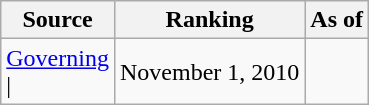<table class="wikitable" style="text-align:center">
<tr>
<th>Source</th>
<th>Ranking</th>
<th>As of</th>
</tr>
<tr>
<td align=left><a href='#'>Governing</a><br>| </td>
<td>November 1, 2010</td>
</tr>
</table>
